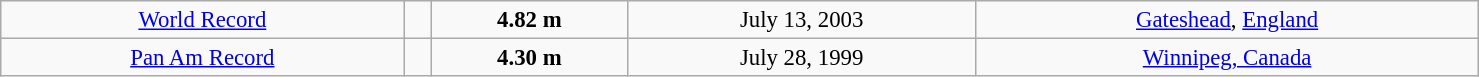<table class="wikitable" style=" text-align:center; font-size:95%;" width="78%">
<tr>
<td><a href='#'>World Record</a></td>
<td></td>
<td><strong>4.82 m </strong></td>
<td>July 13, 2003</td>
<td> <a href='#'>Gateshead</a>, <a href='#'>England</a></td>
</tr>
<tr>
<td><a href='#'>Pan Am Record</a></td>
<td></td>
<td><strong>4.30 m </strong></td>
<td>July 28, 1999</td>
<td> <a href='#'>Winnipeg, Canada</a></td>
</tr>
</table>
